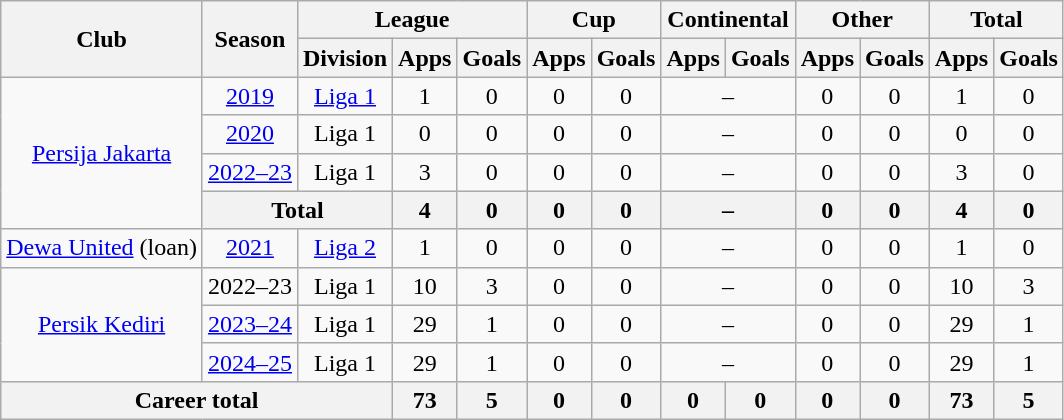<table class="wikitable" style="text-align: center">
<tr>
<th rowspan="2">Club</th>
<th rowspan="2">Season</th>
<th colspan="3">League</th>
<th colspan="2">Cup</th>
<th colspan="2">Continental</th>
<th colspan="2">Other</th>
<th colspan="2">Total</th>
</tr>
<tr>
<th>Division</th>
<th>Apps</th>
<th>Goals</th>
<th>Apps</th>
<th>Goals</th>
<th>Apps</th>
<th>Goals</th>
<th>Apps</th>
<th>Goals</th>
<th>Apps</th>
<th>Goals</th>
</tr>
<tr>
<td rowspan="4"><a href='#'>Persija Jakarta</a></td>
<td><a href='#'>2019</a></td>
<td rowspan="1" valign="center"><a href='#'>Liga 1</a></td>
<td>1</td>
<td>0</td>
<td>0</td>
<td>0</td>
<td colspan="2">–</td>
<td>0</td>
<td>0</td>
<td>1</td>
<td>0</td>
</tr>
<tr>
<td><a href='#'>2020</a></td>
<td rowspan="1" valign="center">Liga 1</td>
<td>0</td>
<td>0</td>
<td>0</td>
<td>0</td>
<td colspan="2">–</td>
<td>0</td>
<td>0</td>
<td>0</td>
<td>0</td>
</tr>
<tr>
<td><a href='#'>2022–23</a></td>
<td>Liga 1</td>
<td>3</td>
<td>0</td>
<td>0</td>
<td>0</td>
<td colspan="2">–</td>
<td>0</td>
<td>0</td>
<td>3</td>
<td>0</td>
</tr>
<tr>
<th colspan=2>Total</th>
<th>4</th>
<th>0</th>
<th>0</th>
<th>0</th>
<th colspan="2">–</th>
<th>0</th>
<th>0</th>
<th>4</th>
<th>0</th>
</tr>
<tr>
<td rowspan="1"><a href='#'>Dewa United</a> (loan)</td>
<td><a href='#'>2021</a></td>
<td rowspan="1" valign="center"><a href='#'>Liga 2</a></td>
<td>1</td>
<td>0</td>
<td>0</td>
<td>0</td>
<td colspan="2">–</td>
<td>0</td>
<td>0</td>
<td>1</td>
<td>0</td>
</tr>
<tr>
<td rowspan="3"><a href='#'>Persik Kediri</a></td>
<td>2022–23</td>
<td rowspan="1">Liga 1</td>
<td>10</td>
<td>3</td>
<td>0</td>
<td>0</td>
<td colspan="2">–</td>
<td>0</td>
<td>0</td>
<td>10</td>
<td>3</td>
</tr>
<tr>
<td><a href='#'>2023–24</a></td>
<td rowspan="1">Liga 1</td>
<td>29</td>
<td>1</td>
<td>0</td>
<td>0</td>
<td colspan="2">–</td>
<td>0</td>
<td>0</td>
<td>29</td>
<td>1</td>
</tr>
<tr>
<td><a href='#'>2024–25</a></td>
<td>Liga 1</td>
<td>29</td>
<td>1</td>
<td>0</td>
<td>0</td>
<td colspan="2">–</td>
<td>0</td>
<td>0</td>
<td>29</td>
<td>1</td>
</tr>
<tr>
<th colspan=3>Career total</th>
<th>73</th>
<th>5</th>
<th>0</th>
<th>0</th>
<th>0</th>
<th>0</th>
<th>0</th>
<th>0</th>
<th>73</th>
<th>5</th>
</tr>
</table>
